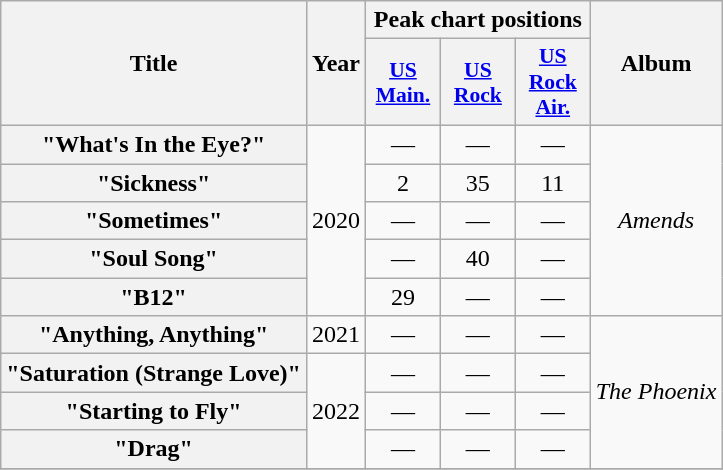<table class="wikitable plainrowheaders" style="text-align:center;">
<tr>
<th rowspan="2" scope="col">Title</th>
<th rowspan="2" scope="col">Year</th>
<th colspan="3" scope="col">Peak chart positions</th>
<th rowspan="2" scope="col">Album</th>
</tr>
<tr>
<th style="width:3em; font-size:90%;"><a href='#'>US Main.</a><br></th>
<th style="width:3em; font-size:90%;"><a href='#'>US<br>Rock</a><br></th>
<th style="width:3em; font-size:90%;"><a href='#'>US<br>Rock<br>Air.</a><br></th>
</tr>
<tr>
<th scope="row">"What's In the Eye?"</th>
<td rowspan="5">2020</td>
<td>—</td>
<td>—</td>
<td>—</td>
<td rowspan="5"><em>Amends</em></td>
</tr>
<tr>
<th scope="row">"Sickness"</th>
<td>2</td>
<td>35</td>
<td>11</td>
</tr>
<tr>
<th scope="row">"Sometimes"</th>
<td>—</td>
<td>—</td>
<td>—</td>
</tr>
<tr>
<th scope="row">"Soul Song"</th>
<td>—</td>
<td>40</td>
<td>—</td>
</tr>
<tr>
<th scope="row">"B12"</th>
<td>29</td>
<td>—</td>
<td>—</td>
</tr>
<tr>
<th scope="row">"Anything, Anything"</th>
<td>2021</td>
<td>—</td>
<td>—</td>
<td>—</td>
<td rowspan="4"><em>The Phoenix</em></td>
</tr>
<tr>
<th scope="row">"Saturation (Strange Love)"</th>
<td rowspan="3">2022</td>
<td>—</td>
<td>—</td>
<td>—</td>
</tr>
<tr>
<th scope="row">"Starting to Fly"</th>
<td>—</td>
<td>—</td>
<td>—</td>
</tr>
<tr>
<th scope="row">"Drag"</th>
<td>—</td>
<td>—</td>
<td>—</td>
</tr>
<tr>
</tr>
</table>
